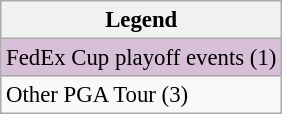<table class="wikitable" style="font-size:95%;">
<tr>
<th>Legend</th>
</tr>
<tr style="background:#D8BFD8;">
<td>FedEx Cup playoff events (1)</td>
</tr>
<tr>
<td>Other PGA Tour (3)</td>
</tr>
</table>
